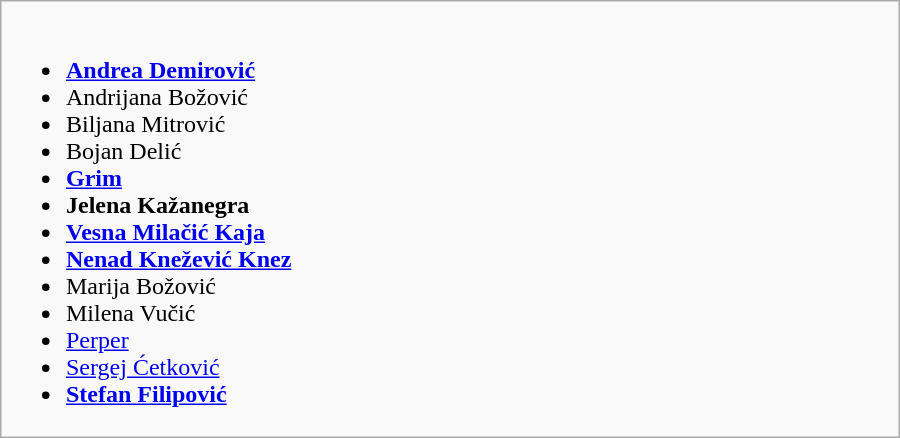<table class="wikitable collapsible" style="margin: 1em auto 1em auto">
<tr>
<td style="width:37em"><br><ul><li><strong><a href='#'>Andrea Demirović</a></strong></li><li>Andrijana Božović</li><li>Biljana Mitrović</li><li>Bojan Delić</li><li><strong><a href='#'>Grim</a></strong></li><li><strong>Jelena Kažanegra</strong></li><li><strong><a href='#'>Vesna Milačić Kaja</a></strong></li><li><strong><a href='#'>Nenad Knežević Knez</a></strong></li><li>Marija Božović</li><li>Milena Vučić</li><li><a href='#'>Perper</a></li><li><a href='#'>Sergej Ćetković</a></li><li><strong><a href='#'>Stefan Filipović</a></strong></li></ul></td>
</tr>
</table>
